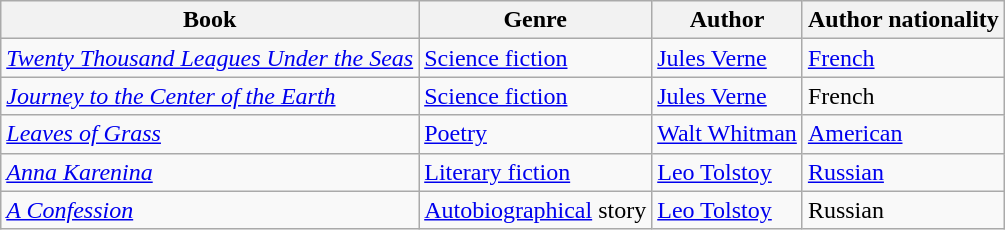<table class="wikitable">
<tr>
<th>Book</th>
<th>Genre</th>
<th>Author</th>
<th>Author nationality</th>
</tr>
<tr>
<td><em><a href='#'>Twenty Thousand Leagues Under the Seas</a></em></td>
<td><a href='#'>Science fiction</a></td>
<td><a href='#'>Jules Verne</a></td>
<td><a href='#'>French</a></td>
</tr>
<tr>
<td><em><a href='#'>Journey to the Center of the Earth</a></em></td>
<td><a href='#'>Science fiction</a></td>
<td><a href='#'>Jules Verne</a></td>
<td>French</td>
</tr>
<tr>
<td><em><a href='#'>Leaves of Grass</a></em></td>
<td><a href='#'>Poetry</a></td>
<td><a href='#'>Walt Whitman</a></td>
<td><a href='#'>American</a></td>
</tr>
<tr>
<td><em><a href='#'>Anna Karenina</a></em></td>
<td><a href='#'>Literary fiction</a></td>
<td><a href='#'>Leo Tolstoy</a></td>
<td><a href='#'>Russian</a></td>
</tr>
<tr>
<td><em><a href='#'>A Confession</a></em></td>
<td><a href='#'>Autobiographical</a> story</td>
<td><a href='#'>Leo Tolstoy</a></td>
<td>Russian</td>
</tr>
</table>
